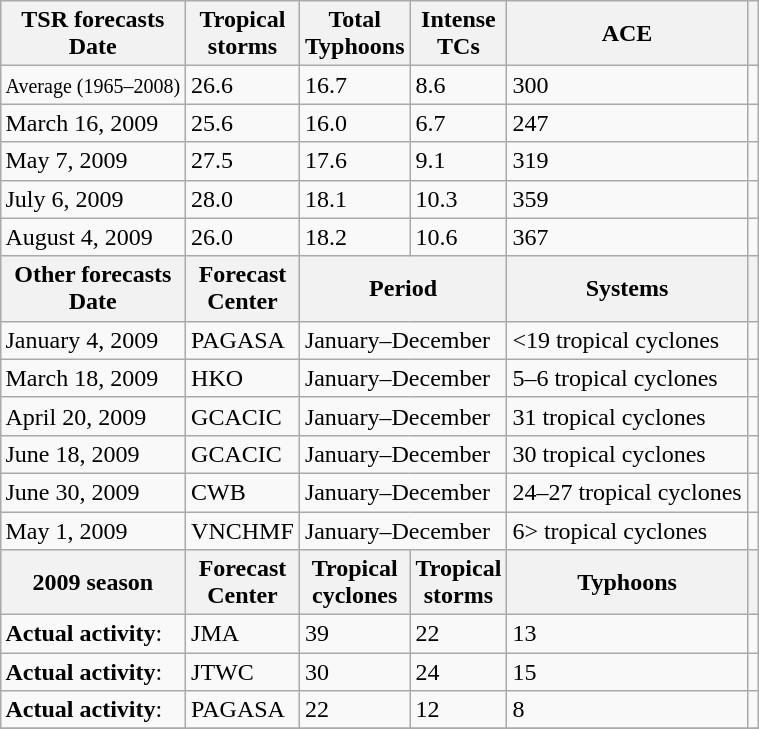<table class="wikitable" style="float:right">
<tr>
<th>TSR forecasts<br>Date</th>
<th>Tropical<br>storms</th>
<th>Total<br>Typhoons</th>
<th>Intense<br>TCs</th>
<th>ACE</th>
<th></th>
</tr>
<tr>
<td><small>Average (1965–2008)</small></td>
<td>26.6</td>
<td>16.7</td>
<td>8.6</td>
<td>300</td>
<td></td>
</tr>
<tr>
<td>March 16, 2009</td>
<td>25.6</td>
<td>16.0</td>
<td>6.7</td>
<td>247</td>
<td></td>
</tr>
<tr>
<td>May 7, 2009</td>
<td>27.5</td>
<td>17.6</td>
<td>9.1</td>
<td>319</td>
<td></td>
</tr>
<tr>
<td>July 6, 2009</td>
<td>28.0</td>
<td>18.1</td>
<td>10.3</td>
<td>359</td>
<td></td>
</tr>
<tr>
<td>August 4, 2009</td>
<td>26.0</td>
<td>18.2</td>
<td>10.6</td>
<td>367</td>
<td></td>
</tr>
<tr>
<th>Other forecasts<br>Date</th>
<th>Forecast<br>Center</th>
<th colspan=2>Period</th>
<th>Systems</th>
<th></th>
</tr>
<tr>
<td>January 4, 2009</td>
<td>PAGASA</td>
<td colspan=2>January–December</td>
<td><19 tropical cyclones</td>
<td></td>
</tr>
<tr>
<td>March 18, 2009</td>
<td>HKO</td>
<td colspan=2>January–December</td>
<td>5–6 tropical cyclones</td>
<td></td>
</tr>
<tr>
<td>April 20, 2009</td>
<td>GCACIC</td>
<td colspan=2>January–December</td>
<td>31 tropical cyclones</td>
<td></td>
</tr>
<tr>
<td>June 18, 2009</td>
<td>GCACIC</td>
<td colspan=2>January–December</td>
<td>30 tropical cyclones</td>
<td></td>
</tr>
<tr>
<td>June 30, 2009</td>
<td>CWB</td>
<td colspan=2>January–December</td>
<td>24–27 tropical cyclones</td>
<td></td>
</tr>
<tr>
<td>May 1, 2009</td>
<td>VNCHMF</td>
<td colspan=2>January–December</td>
<td>6> tropical cyclones</td>
<td></td>
</tr>
<tr>
<th>2009 season</th>
<th>Forecast<br>Center</th>
<th>Tropical<br>cyclones</th>
<th>Tropical<br>storms</th>
<th>Typhoons</th>
<th></th>
</tr>
<tr>
<td><strong>Actual activity</strong>:</td>
<td>JMA</td>
<td>39</td>
<td>22</td>
<td>13</td>
<td></td>
</tr>
<tr>
<td><strong>Actual activity</strong>:</td>
<td>JTWC</td>
<td>30</td>
<td>24</td>
<td>15</td>
<td></td>
</tr>
<tr>
<td><strong>Actual activity</strong>:</td>
<td>PAGASA</td>
<td>22</td>
<td>12</td>
<td>8</td>
<td></td>
</tr>
<tr>
</tr>
</table>
